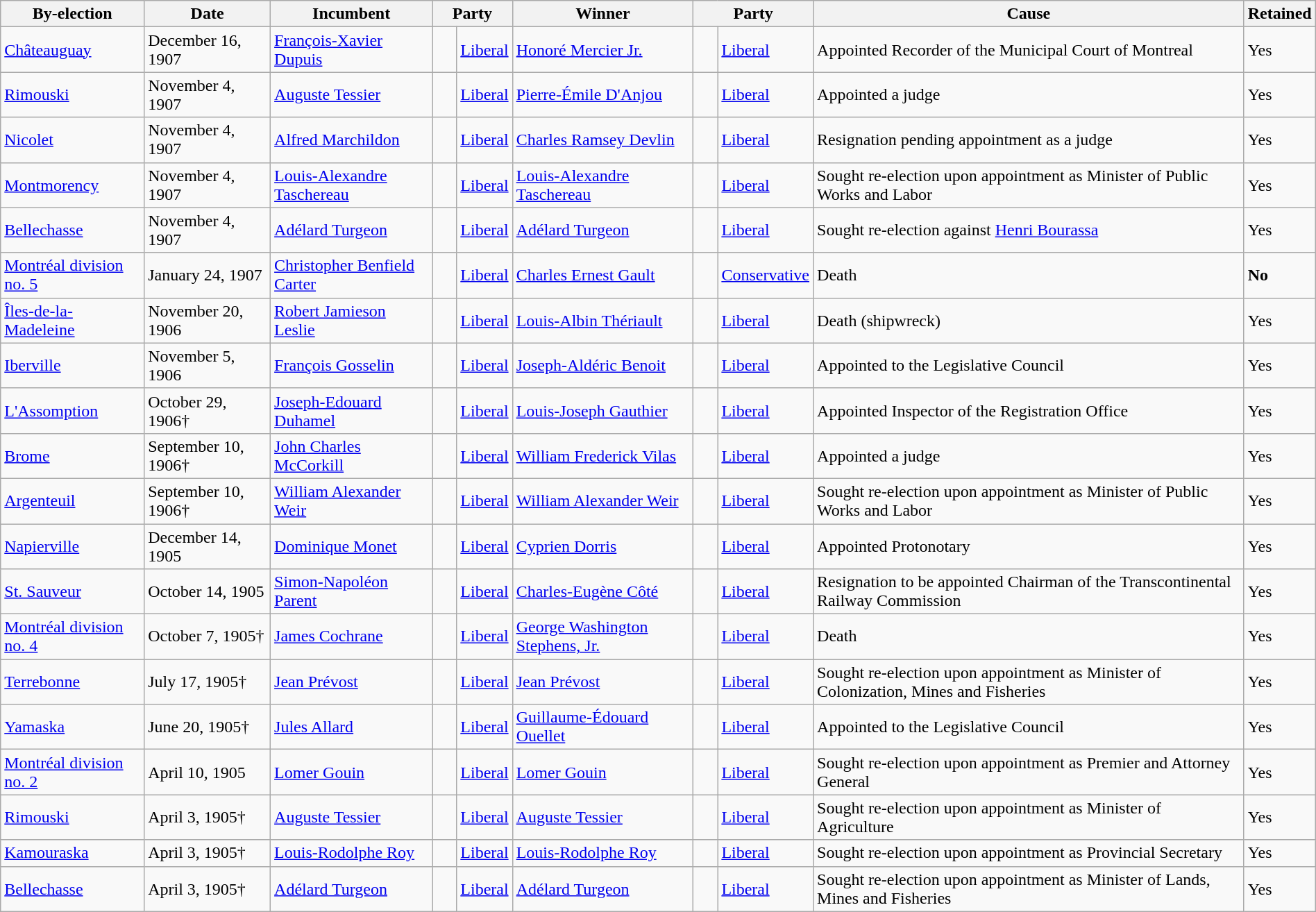<table class=wikitable style="width:100%">
<tr>
<th>By-election</th>
<th>Date</th>
<th>Incumbent</th>
<th colspan=2>Party</th>
<th>Winner</th>
<th colspan=2>Party</th>
<th>Cause</th>
<th>Retained</th>
</tr>
<tr>
<td><a href='#'>Châteauguay</a></td>
<td>December 16, 1907</td>
<td><a href='#'>François-Xavier Dupuis</a></td>
<td>    </td>
<td><a href='#'>Liberal</a></td>
<td><a href='#'>Honoré Mercier Jr.</a></td>
<td>    </td>
<td><a href='#'>Liberal</a></td>
<td>Appointed Recorder of the Municipal Court of Montreal</td>
<td>Yes</td>
</tr>
<tr>
<td><a href='#'>Rimouski</a></td>
<td>November 4, 1907</td>
<td><a href='#'>Auguste Tessier</a></td>
<td>    </td>
<td><a href='#'>Liberal</a></td>
<td><a href='#'>Pierre-Émile D'Anjou</a></td>
<td>    </td>
<td><a href='#'>Liberal</a></td>
<td>Appointed a judge</td>
<td>Yes</td>
</tr>
<tr>
<td><a href='#'>Nicolet</a></td>
<td>November 4, 1907</td>
<td><a href='#'>Alfred Marchildon</a></td>
<td>    </td>
<td><a href='#'>Liberal</a></td>
<td><a href='#'>Charles Ramsey Devlin</a></td>
<td>    </td>
<td><a href='#'>Liberal</a></td>
<td>Resignation pending appointment as a judge</td>
<td>Yes</td>
</tr>
<tr>
<td><a href='#'>Montmorency</a></td>
<td>November 4, 1907</td>
<td><a href='#'>Louis-Alexandre Taschereau</a></td>
<td>    </td>
<td><a href='#'>Liberal</a></td>
<td><a href='#'>Louis-Alexandre Taschereau</a></td>
<td>    </td>
<td><a href='#'>Liberal</a></td>
<td>Sought re-election upon appointment as Minister of Public Works and Labor</td>
<td>Yes</td>
</tr>
<tr>
<td><a href='#'>Bellechasse</a></td>
<td>November 4, 1907</td>
<td><a href='#'>Adélard Turgeon</a></td>
<td>    </td>
<td><a href='#'>Liberal</a></td>
<td><a href='#'>Adélard Turgeon</a></td>
<td>    </td>
<td><a href='#'>Liberal</a></td>
<td>Sought re-election against <a href='#'>Henri Bourassa</a></td>
<td>Yes</td>
</tr>
<tr>
<td><a href='#'>Montréal division no. 5</a></td>
<td>January 24, 1907</td>
<td><a href='#'>Christopher Benfield Carter</a></td>
<td>    </td>
<td><a href='#'>Liberal</a></td>
<td><a href='#'>Charles Ernest Gault</a></td>
<td>    </td>
<td><a href='#'>Conservative</a></td>
<td>Death</td>
<td><strong>No</strong></td>
</tr>
<tr>
<td><a href='#'>Îles-de-la-Madeleine</a></td>
<td>November 20, 1906</td>
<td><a href='#'>Robert Jamieson Leslie</a></td>
<td>    </td>
<td><a href='#'>Liberal</a></td>
<td><a href='#'>Louis-Albin Thériault</a></td>
<td>    </td>
<td><a href='#'>Liberal</a></td>
<td>Death (shipwreck)</td>
<td>Yes</td>
</tr>
<tr>
<td><a href='#'>Iberville</a></td>
<td>November 5, 1906</td>
<td><a href='#'>François Gosselin</a></td>
<td>    </td>
<td><a href='#'>Liberal</a></td>
<td><a href='#'>Joseph-Aldéric Benoit</a></td>
<td>    </td>
<td><a href='#'>Liberal</a></td>
<td>Appointed to the Legislative Council</td>
<td>Yes</td>
</tr>
<tr>
<td><a href='#'>L'Assomption</a></td>
<td>October 29, 1906†</td>
<td><a href='#'>Joseph-Edouard Duhamel</a></td>
<td>    </td>
<td><a href='#'>Liberal</a></td>
<td><a href='#'>Louis-Joseph Gauthier</a></td>
<td>    </td>
<td><a href='#'>Liberal</a></td>
<td>Appointed Inspector of the Registration Office</td>
<td>Yes</td>
</tr>
<tr>
<td><a href='#'>Brome</a></td>
<td>September 10, 1906†</td>
<td><a href='#'>John Charles McCorkill</a></td>
<td>    </td>
<td><a href='#'>Liberal</a></td>
<td><a href='#'>William Frederick Vilas</a></td>
<td>    </td>
<td><a href='#'>Liberal</a></td>
<td>Appointed a judge</td>
<td>Yes</td>
</tr>
<tr>
<td><a href='#'>Argenteuil</a></td>
<td>September 10, 1906†</td>
<td><a href='#'>William Alexander Weir</a></td>
<td>    </td>
<td><a href='#'>Liberal</a></td>
<td><a href='#'>William Alexander Weir</a></td>
<td>    </td>
<td><a href='#'>Liberal</a></td>
<td>Sought re-election upon appointment as Minister of Public Works and Labor</td>
<td>Yes</td>
</tr>
<tr>
<td><a href='#'>Napierville</a></td>
<td>December 14, 1905</td>
<td><a href='#'>Dominique Monet</a></td>
<td>    </td>
<td><a href='#'>Liberal</a></td>
<td><a href='#'>Cyprien Dorris</a></td>
<td>    </td>
<td><a href='#'>Liberal</a></td>
<td>Appointed Protonotary</td>
<td>Yes</td>
</tr>
<tr>
<td><a href='#'>St. Sauveur</a></td>
<td>October 14, 1905</td>
<td><a href='#'>Simon-Napoléon Parent</a></td>
<td>    </td>
<td><a href='#'>Liberal</a></td>
<td><a href='#'>Charles-Eugène Côté</a></td>
<td>    </td>
<td><a href='#'>Liberal</a></td>
<td>Resignation to be appointed Chairman of the Transcontinental Railway Commission</td>
<td>Yes</td>
</tr>
<tr>
<td><a href='#'>Montréal division no. 4</a></td>
<td>October 7, 1905†</td>
<td><a href='#'>James Cochrane</a></td>
<td>    </td>
<td><a href='#'>Liberal</a></td>
<td><a href='#'>George Washington Stephens, Jr.</a></td>
<td>    </td>
<td><a href='#'>Liberal</a></td>
<td>Death</td>
<td>Yes</td>
</tr>
<tr>
<td><a href='#'>Terrebonne</a></td>
<td>July 17, 1905†</td>
<td><a href='#'>Jean Prévost</a></td>
<td>    </td>
<td><a href='#'>Liberal</a></td>
<td><a href='#'>Jean Prévost</a></td>
<td>    </td>
<td><a href='#'>Liberal</a></td>
<td>Sought re-election upon appointment as Minister of Colonization, Mines and Fisheries</td>
<td>Yes</td>
</tr>
<tr>
<td><a href='#'>Yamaska</a></td>
<td>June 20, 1905†</td>
<td><a href='#'>Jules Allard</a></td>
<td>    </td>
<td><a href='#'>Liberal</a></td>
<td><a href='#'>Guillaume-Édouard Ouellet</a></td>
<td>    </td>
<td><a href='#'>Liberal</a></td>
<td>Appointed to the Legislative Council</td>
<td>Yes</td>
</tr>
<tr>
<td><a href='#'>Montréal division no. 2</a></td>
<td>April 10, 1905</td>
<td><a href='#'>Lomer Gouin</a></td>
<td>    </td>
<td><a href='#'>Liberal</a></td>
<td><a href='#'>Lomer Gouin</a></td>
<td>    </td>
<td><a href='#'>Liberal</a></td>
<td>Sought re-election upon appointment as Premier and Attorney General</td>
<td>Yes</td>
</tr>
<tr>
<td><a href='#'>Rimouski</a></td>
<td>April 3, 1905†</td>
<td><a href='#'>Auguste Tessier</a></td>
<td>    </td>
<td><a href='#'>Liberal</a></td>
<td><a href='#'>Auguste Tessier</a></td>
<td>    </td>
<td><a href='#'>Liberal</a></td>
<td>Sought re-election upon appointment as Minister of Agriculture</td>
<td>Yes</td>
</tr>
<tr>
<td><a href='#'>Kamouraska</a></td>
<td>April 3, 1905†</td>
<td><a href='#'>Louis-Rodolphe Roy</a></td>
<td>    </td>
<td><a href='#'>Liberal</a></td>
<td><a href='#'>Louis-Rodolphe Roy</a></td>
<td>    </td>
<td><a href='#'>Liberal</a></td>
<td>Sought re-election upon appointment as Provincial Secretary</td>
<td>Yes</td>
</tr>
<tr>
<td><a href='#'>Bellechasse</a></td>
<td>April 3, 1905†</td>
<td><a href='#'>Adélard Turgeon</a></td>
<td>    </td>
<td><a href='#'>Liberal</a></td>
<td><a href='#'>Adélard Turgeon</a></td>
<td>    </td>
<td><a href='#'>Liberal</a></td>
<td>Sought re-election upon appointment as Minister of Lands, Mines and Fisheries</td>
<td>Yes</td>
</tr>
</table>
